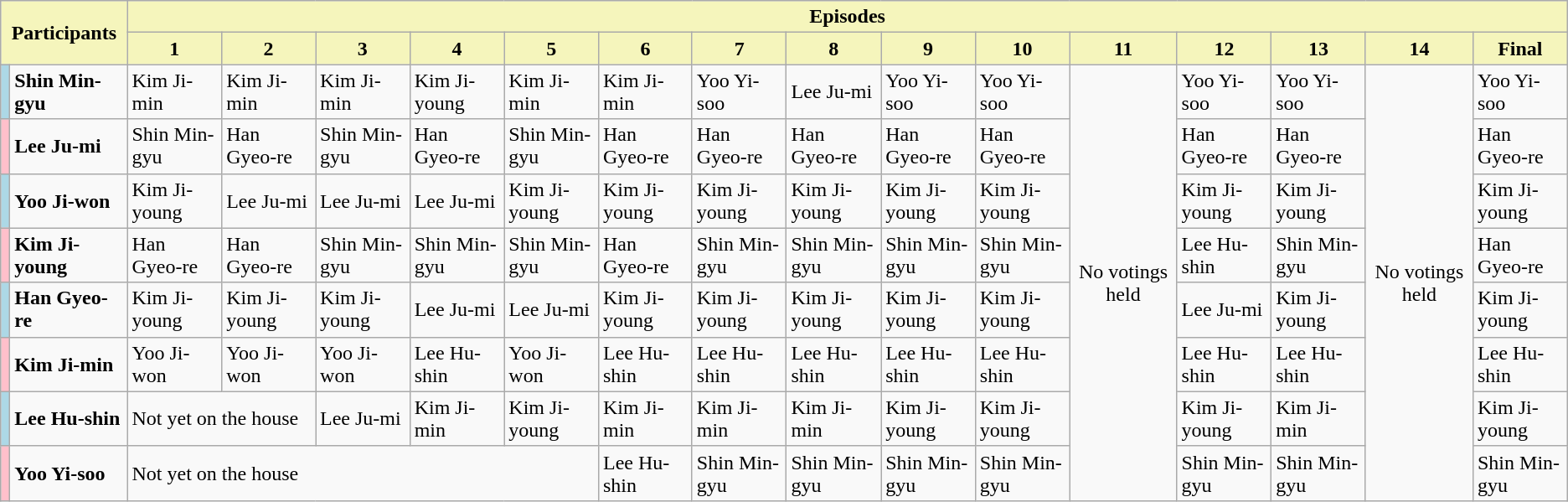<table class="wikitable sortable">
<tr style="background:#f5f5bc; font-weight:bold; text-align:center">
<td rowspan="2" colspan="2">Participants</td>
<td colspan="15">Episodes</td>
</tr>
<tr style="background:#f5f5bc; font-weight:bold; text-align:center">
<td>1</td>
<td>2</td>
<td>3</td>
<td>4</td>
<td>5</td>
<td>6</td>
<td>7</td>
<td>8</td>
<td>9</td>
<td>10</td>
<td>11</td>
<td>12</td>
<td>13</td>
<td>14</td>
<td>Final</td>
</tr>
<tr>
<td style="background:lightblue"></td>
<td><strong> Shin Min-gyu </strong></td>
<td>Kim Ji-min</td>
<td>Kim Ji-min</td>
<td>Kim Ji-min</td>
<td>Kim Ji-young</td>
<td>Kim Ji-min</td>
<td>Kim Ji-min</td>
<td>Yoo Yi-soo</td>
<td>Lee Ju-mi</td>
<td>Yoo Yi-soo</td>
<td>Yoo Yi-soo</td>
<td rowspan="8" style="text-align:center">No votings held</td>
<td>Yoo Yi-soo</td>
<td>Yoo Yi-soo</td>
<td rowspan="8" style="text-align:center">No votings held</td>
<td>Yoo Yi-soo</td>
</tr>
<tr>
<td style="background:pink"></td>
<td><strong> Lee Ju-mi </strong></td>
<td>Shin Min-gyu</td>
<td>Han Gyeo-re</td>
<td>Shin Min-gyu</td>
<td>Han Gyeo-re</td>
<td>Shin Min-gyu</td>
<td>Han Gyeo-re</td>
<td>Han Gyeo-re</td>
<td>Han Gyeo-re</td>
<td>Han Gyeo-re</td>
<td>Han Gyeo-re</td>
<td>Han Gyeo-re</td>
<td>Han Gyeo-re</td>
<td>Han Gyeo-re</td>
</tr>
<tr>
<td style="background:lightblue"></td>
<td><strong> Yoo Ji-won </strong></td>
<td>Kim Ji-young</td>
<td>Lee Ju-mi</td>
<td>Lee Ju-mi</td>
<td>Lee Ju-mi</td>
<td>Kim Ji-young</td>
<td>Kim Ji-young</td>
<td>Kim Ji-young</td>
<td>Kim Ji-young</td>
<td>Kim Ji-young</td>
<td>Kim Ji-young</td>
<td>Kim Ji-young</td>
<td>Kim Ji-young</td>
<td>Kim Ji-young</td>
</tr>
<tr>
<td style="background:pink"></td>
<td><strong> Kim Ji-young</strong></td>
<td>Han Gyeo-re</td>
<td>Han Gyeo-re</td>
<td>Shin Min-gyu</td>
<td>Shin Min-gyu</td>
<td>Shin Min-gyu</td>
<td>Han Gyeo-re</td>
<td>Shin Min-gyu</td>
<td>Shin Min-gyu</td>
<td>Shin Min-gyu</td>
<td>Shin Min-gyu</td>
<td>Lee Hu-shin</td>
<td>Shin Min-gyu</td>
<td>Han Gyeo-re</td>
</tr>
<tr>
<td style="background:lightblue"></td>
<td><strong> Han Gyeo-re </strong></td>
<td>Kim Ji-young</td>
<td>Kim Ji-young</td>
<td>Kim Ji-young</td>
<td>Lee Ju-mi</td>
<td>Lee Ju-mi</td>
<td>Kim Ji-young</td>
<td>Kim Ji-young</td>
<td>Kim Ji-young</td>
<td>Kim Ji-young</td>
<td>Kim Ji-young</td>
<td>Lee Ju-mi</td>
<td>Kim Ji-young</td>
<td>Kim Ji-young</td>
</tr>
<tr>
<td style="background:pink"></td>
<td><strong> Kim Ji-min </strong></td>
<td>Yoo Ji-won</td>
<td>Yoo Ji-won</td>
<td>Yoo Ji-won</td>
<td>Lee Hu-shin</td>
<td>Yoo Ji-won</td>
<td>Lee Hu-shin</td>
<td>Lee Hu-shin</td>
<td>Lee Hu-shin</td>
<td>Lee Hu-shin</td>
<td>Lee Hu-shin</td>
<td>Lee Hu-shin</td>
<td>Lee Hu-shin</td>
<td>Lee Hu-shin</td>
</tr>
<tr>
<td style="background:lightblue"></td>
<td><strong> Lee Hu-shin </strong></td>
<td colspan="2">Not yet on the house</td>
<td>Lee Ju-mi</td>
<td>Kim Ji-min</td>
<td>Kim Ji-young</td>
<td>Kim Ji-min</td>
<td>Kim Ji-min</td>
<td>Kim Ji-min</td>
<td>Kim Ji-young</td>
<td>Kim Ji-young</td>
<td>Kim Ji-young</td>
<td>Kim Ji-min</td>
<td>Kim Ji-young</td>
</tr>
<tr>
<td style="background:pink"></td>
<td><strong> Yoo Yi-soo </strong></td>
<td colspan="5">Not yet on the house</td>
<td>Lee Hu-shin</td>
<td>Shin Min-gyu</td>
<td>Shin Min-gyu</td>
<td>Shin Min-gyu</td>
<td>Shin Min-gyu</td>
<td>Shin Min-gyu</td>
<td>Shin Min-gyu</td>
<td>Shin Min-gyu</td>
</tr>
</table>
